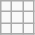<table class="wikitable">
<tr>
<td></td>
<td></td>
<td></td>
</tr>
<tr>
<td></td>
<td></td>
<td></td>
</tr>
<tr>
<td></td>
<td></td>
<td></td>
</tr>
<tr>
</tr>
</table>
